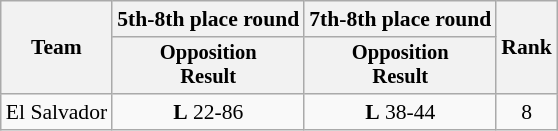<table class="wikitable" style="font-size:90%">
<tr>
<th rowspan=2>Team</th>
<th>5th-8th place round</th>
<th>7th-8th place round</th>
<th rowspan=2>Rank</th>
</tr>
<tr style="font-size:95%">
<th>Opposition<br>Result</th>
<th>Opposition<br>Result</th>
</tr>
<tr align=center>
<td align=left>El Salvador</td>
<td> <strong>L</strong> 22-86</td>
<td> <strong>L</strong> 38-44</td>
<td>8</td>
</tr>
</table>
